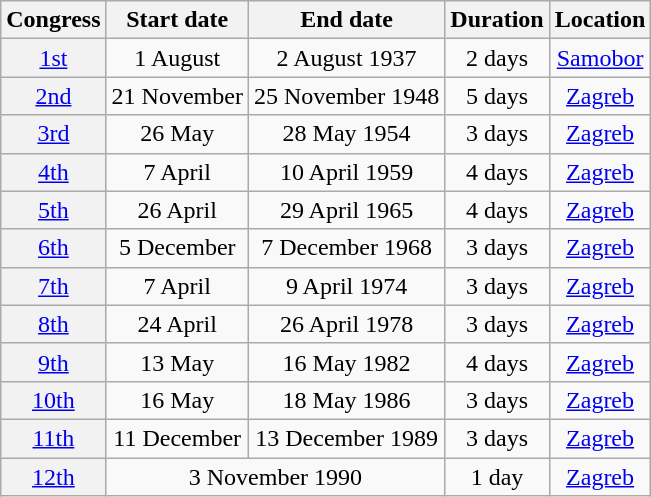<table class="wikitable sortable" style=text-align:center>
<tr>
<th scope=col>Congress</th>
<th scope=col>Start date</th>
<th scope=col>End date</th>
<th scope=col>Duration</th>
<th scope=col>Location</th>
</tr>
<tr>
<th align="center" scope="row" style="font-weight:normal;"><a href='#'>1st</a></th>
<td>1 August</td>
<td>2 August 1937</td>
<td>2 days</td>
<td><a href='#'>Samobor</a></td>
</tr>
<tr>
<th align="center" scope="row" style="font-weight:normal;"><a href='#'>2nd</a></th>
<td>21 November</td>
<td>25 November 1948</td>
<td>5 days</td>
<td><a href='#'>Zagreb</a></td>
</tr>
<tr>
<th align="center" scope="row" style="font-weight:normal;"><a href='#'>3rd</a></th>
<td>26 May</td>
<td>28 May 1954</td>
<td>3 days</td>
<td><a href='#'>Zagreb</a></td>
</tr>
<tr>
<th align="center" scope="row" style="font-weight:normal;"><a href='#'>4th</a></th>
<td>7 April</td>
<td>10 April 1959</td>
<td>4 days</td>
<td><a href='#'>Zagreb</a></td>
</tr>
<tr>
<th align="center" scope="row" style="font-weight:normal;"><a href='#'>5th</a></th>
<td>26 April</td>
<td>29 April 1965</td>
<td>4 days</td>
<td><a href='#'>Zagreb</a></td>
</tr>
<tr>
<th align="center" scope="row" style="font-weight:normal;"><a href='#'>6th</a></th>
<td>5 December</td>
<td>7 December 1968</td>
<td>3 days</td>
<td><a href='#'>Zagreb</a></td>
</tr>
<tr>
<th align="center" scope="row" style="font-weight:normal;"><a href='#'>7th</a></th>
<td>7 April</td>
<td>9 April 1974</td>
<td>3 days</td>
<td><a href='#'>Zagreb</a></td>
</tr>
<tr>
<th align="center" scope="row" style="font-weight:normal;"><a href='#'>8th</a></th>
<td>24 April</td>
<td>26 April 1978</td>
<td>3 days</td>
<td><a href='#'>Zagreb</a></td>
</tr>
<tr>
<th align="center" scope="row" style="font-weight:normal;"><a href='#'>9th</a></th>
<td>13 May</td>
<td>16 May 1982</td>
<td>4 days</td>
<td><a href='#'>Zagreb</a></td>
</tr>
<tr>
<th align="center" scope="row" style="font-weight:normal;"><a href='#'>10th</a></th>
<td>16 May</td>
<td>18 May 1986</td>
<td>3 days</td>
<td><a href='#'>Zagreb</a></td>
</tr>
<tr>
<th align="center" scope="row" style="font-weight:normal;"><a href='#'>11th</a></th>
<td>11 December</td>
<td>13 December 1989</td>
<td>3 days</td>
<td><a href='#'>Zagreb</a></td>
</tr>
<tr>
<th align="center" scope="row" style="font-weight:normal;"><a href='#'>12th</a></th>
<td colspan="2">3 November 1990</td>
<td>1 day</td>
<td><a href='#'>Zagreb</a></td>
</tr>
</table>
